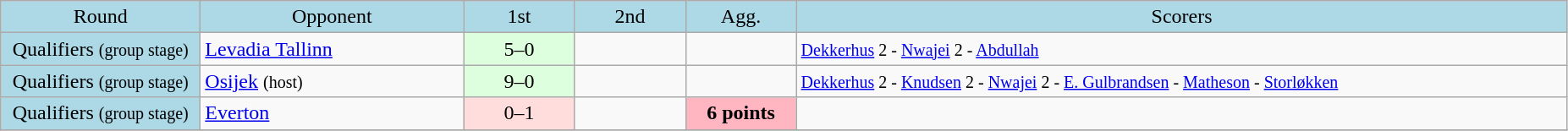<table class="wikitable" style="text-align:center">
<tr bgcolor=lightblue>
<td width=150px>Round</td>
<td width=200px>Opponent</td>
<td width=80px>1st</td>
<td width=80px>2nd</td>
<td width=80px>Agg.</td>
<td width=600px>Scorers</td>
</tr>
<tr>
<td bgcolor=lightblue>Qualifiers <small>(group stage)</small></td>
<td align=left> <a href='#'>Levadia Tallinn</a></td>
<td bgcolor="#ddffdd">5–0</td>
<td></td>
<td></td>
<td align=left><small><a href='#'>Dekkerhus</a> 2 - <a href='#'>Nwajei</a> 2 - <a href='#'>Abdullah</a></small></td>
</tr>
<tr>
<td bgcolor=lightblue>Qualifiers <small>(group stage)</small></td>
<td align=left> <a href='#'>Osijek</a> <small>(host)</small></td>
<td bgcolor="#ddffdd">9–0</td>
<td></td>
<td></td>
<td align=left><small><a href='#'>Dekkerhus</a> 2 - <a href='#'>Knudsen</a> 2 - <a href='#'>Nwajei</a> 2 - <a href='#'>E. Gulbrandsen</a> - <a href='#'>Matheson</a> - <a href='#'>Storløkken</a></small></td>
</tr>
<tr>
<td bgcolor=lightblue>Qualifiers <small>(group stage)</small></td>
<td align=left> <a href='#'>Everton</a></td>
<td bgcolor="#ffdddd">0–1</td>
<td></td>
<td bgcolor=lightpink><strong>6 points</strong></td>
<td align=left></td>
</tr>
<tr>
</tr>
</table>
